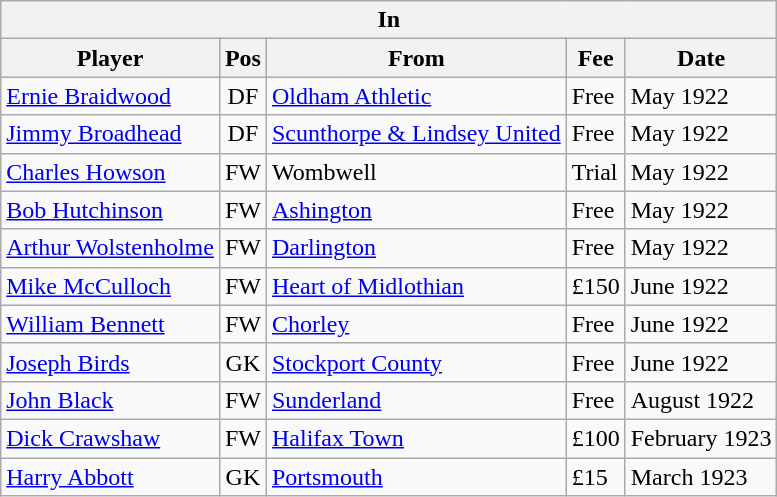<table class="wikitable">
<tr>
<th colspan="5">In</th>
</tr>
<tr>
<th>Player</th>
<th>Pos</th>
<th>From</th>
<th>Fee</th>
<th>Date</th>
</tr>
<tr>
<td><a href='#'>Ernie Braidwood</a></td>
<td align=center>DF</td>
<td><a href='#'>Oldham Athletic</a></td>
<td>Free</td>
<td>May 1922</td>
</tr>
<tr>
<td><a href='#'>Jimmy Broadhead</a></td>
<td align=center>DF</td>
<td><a href='#'>Scunthorpe & Lindsey United</a></td>
<td>Free</td>
<td>May 1922</td>
</tr>
<tr>
<td><a href='#'>Charles Howson</a></td>
<td align=center>FW</td>
<td>Wombwell</td>
<td>Trial</td>
<td>May 1922</td>
</tr>
<tr>
<td><a href='#'>Bob Hutchinson</a></td>
<td align=center>FW</td>
<td><a href='#'>Ashington</a></td>
<td>Free</td>
<td>May 1922</td>
</tr>
<tr>
<td><a href='#'>Arthur Wolstenholme</a></td>
<td align=center>FW</td>
<td><a href='#'>Darlington</a></td>
<td>Free</td>
<td>May 1922</td>
</tr>
<tr>
<td><a href='#'>Mike McCulloch</a></td>
<td align=center>FW</td>
<td><a href='#'>Heart of Midlothian</a></td>
<td>£150</td>
<td>June 1922</td>
</tr>
<tr>
<td><a href='#'>William Bennett</a></td>
<td align=center>FW</td>
<td><a href='#'>Chorley</a></td>
<td>Free</td>
<td>June 1922</td>
</tr>
<tr>
<td><a href='#'>Joseph Birds</a></td>
<td align=center>GK</td>
<td><a href='#'>Stockport County</a></td>
<td>Free</td>
<td>June 1922</td>
</tr>
<tr>
<td><a href='#'>John Black</a></td>
<td align=center>FW</td>
<td><a href='#'>Sunderland</a></td>
<td>Free</td>
<td>August 1922</td>
</tr>
<tr>
<td><a href='#'>Dick Crawshaw</a></td>
<td align=center>FW</td>
<td><a href='#'>Halifax Town</a></td>
<td>£100</td>
<td>February 1923</td>
</tr>
<tr>
<td><a href='#'>Harry Abbott</a></td>
<td align=center>GK</td>
<td><a href='#'>Portsmouth</a></td>
<td>£15</td>
<td>March 1923</td>
</tr>
</table>
